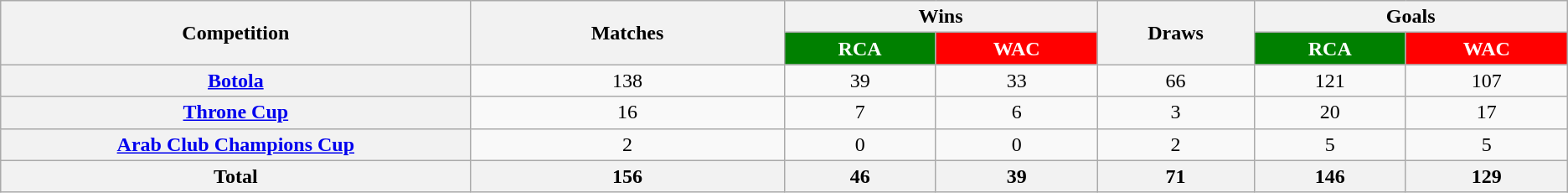<table class="wikitable" style="text-align: center">
<tr>
<th rowspan="2" style="width:15%;">Competition</th>
<th rowspan="2" style="width:10%;">Matches</th>
<th colspan="2" style="width:10%;">Wins</th>
<th rowspan="2" style="width:5%;">Draws</th>
<th colspan="2" style="width:10%;">Goals</th>
</tr>
<tr>
<th style="color:#ffffff; background-color:#008000;">RCA</th>
<th style="color:#ffffff; background-color:#ff0000;">WAC</th>
<th style="color:#ffffff; background-color:#008000;">RCA</th>
<th style="color:#ffffff; background-color:#ff0000;">WAC</th>
</tr>
<tr>
<th scope="row"><a href='#'>Botola</a></th>
<td>138</td>
<td>39</td>
<td>33</td>
<td>66</td>
<td>121</td>
<td>107</td>
</tr>
<tr>
<th scope="row"><a href='#'>Throne Cup</a></th>
<td>16</td>
<td>7</td>
<td>6</td>
<td>3</td>
<td>20</td>
<td>17</td>
</tr>
<tr>
<th scope="row"><a href='#'>Arab Club Champions Cup</a></th>
<td>2</td>
<td>0</td>
<td>0</td>
<td>2</td>
<td>5</td>
<td>5</td>
</tr>
<tr>
<th scope="row">Total</th>
<th>156</th>
<th>46</th>
<th>39</th>
<th>71</th>
<th>146</th>
<th>129</th>
</tr>
</table>
